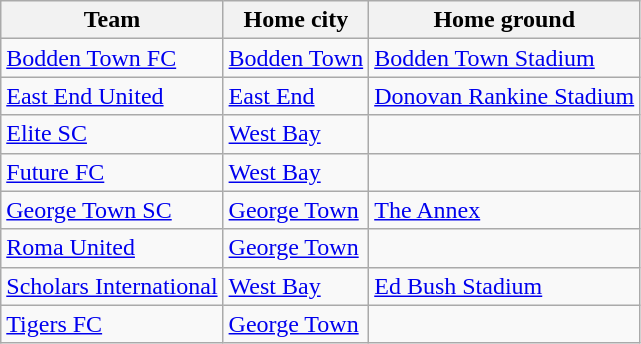<table class="wikitable sortable">
<tr>
<th>Team</th>
<th>Home city</th>
<th>Home ground</th>
</tr>
<tr>
<td><a href='#'>Bodden Town FC</a></td>
<td><a href='#'>Bodden Town</a></td>
<td><a href='#'>Bodden Town Stadium</a></td>
</tr>
<tr>
<td><a href='#'>East End United</a></td>
<td><a href='#'>East End</a></td>
<td><a href='#'>Donovan Rankine Stadium</a></td>
</tr>
<tr>
<td><a href='#'>Elite SC</a></td>
<td><a href='#'>West Bay</a></td>
<td></td>
</tr>
<tr>
<td><a href='#'>Future FC</a></td>
<td><a href='#'>West Bay</a></td>
<td></td>
</tr>
<tr>
<td><a href='#'>George Town SC</a></td>
<td><a href='#'>George Town</a></td>
<td><a href='#'>The Annex</a></td>
</tr>
<tr>
<td><a href='#'>Roma United</a></td>
<td><a href='#'>George Town</a></td>
<td></td>
</tr>
<tr>
<td><a href='#'>Scholars International</a></td>
<td><a href='#'>West Bay</a></td>
<td><a href='#'>Ed Bush Stadium</a></td>
</tr>
<tr>
<td><a href='#'>Tigers FC</a></td>
<td><a href='#'>George Town</a></td>
<td></td>
</tr>
</table>
